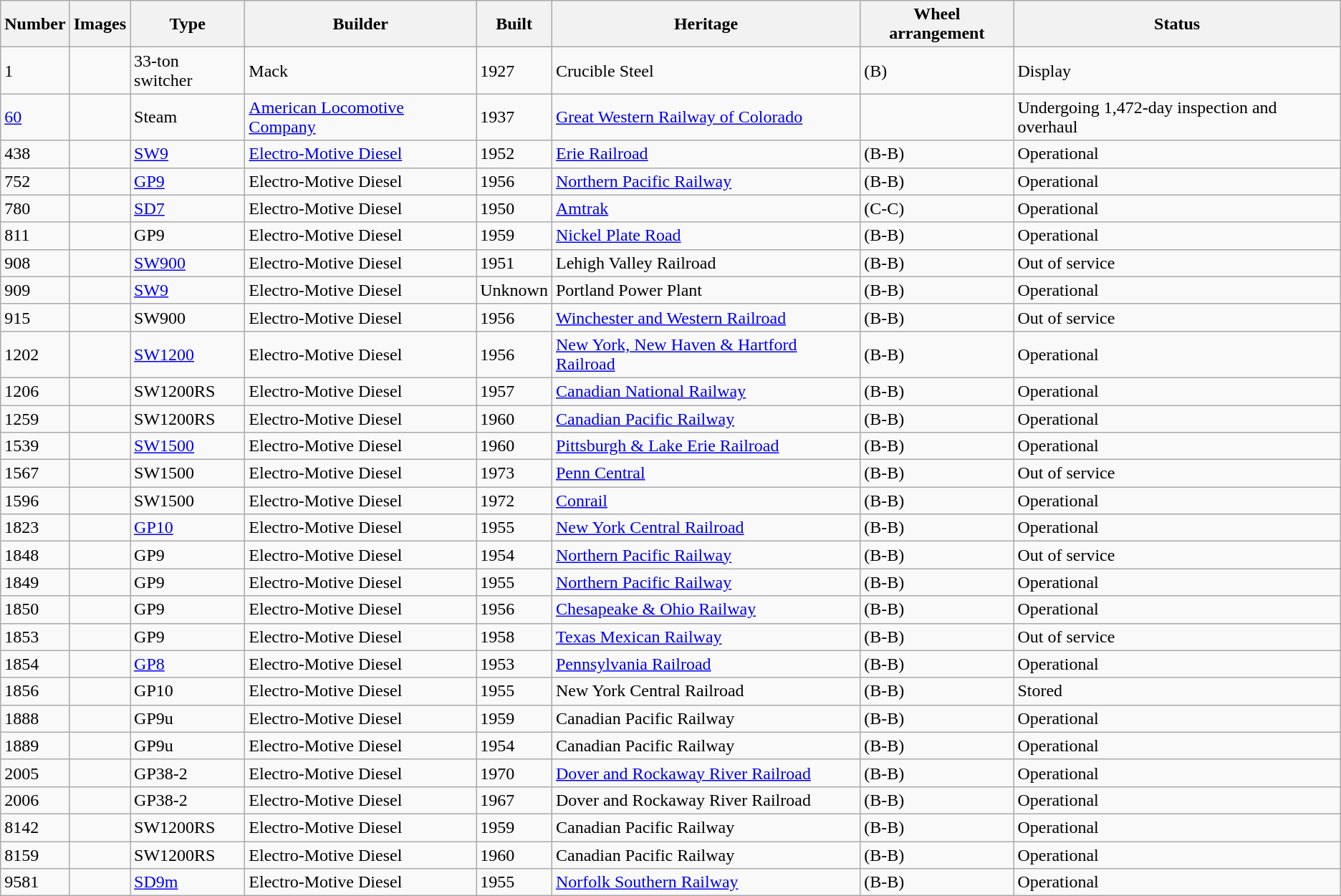<table class="wikitable">
<tr>
<th>Number</th>
<th>Images</th>
<th>Type</th>
<th>Builder</th>
<th>Built</th>
<th>Heritage</th>
<th>Wheel arrangement</th>
<th>Status</th>
</tr>
<tr>
<td>1</td>
<td></td>
<td>33-ton switcher</td>
<td>Mack</td>
<td>1927</td>
<td>Crucible Steel</td>
<td>(B)</td>
<td>Display</td>
</tr>
<tr>
<td><a href='#'>60</a></td>
<td></td>
<td>Steam</td>
<td><a href='#'>American Locomotive Company</a></td>
<td>1937</td>
<td><a href='#'>Great Western Railway of Colorado</a></td>
<td></td>
<td>Undergoing 1,472-day inspection and overhaul</td>
</tr>
<tr>
<td>438</td>
<td></td>
<td><a href='#'>SW9</a></td>
<td><a href='#'>Electro-Motive Diesel</a></td>
<td>1952</td>
<td><a href='#'>Erie Railroad</a></td>
<td>(B-B)</td>
<td>Operational</td>
</tr>
<tr>
<td>752</td>
<td></td>
<td><a href='#'>GP9</a></td>
<td>Electro-Motive Diesel</td>
<td>1956</td>
<td><a href='#'>Northern Pacific Railway</a></td>
<td>(B-B)</td>
<td>Operational</td>
</tr>
<tr>
<td>780</td>
<td></td>
<td><a href='#'>SD7</a></td>
<td>Electro-Motive Diesel</td>
<td>1950</td>
<td><a href='#'>Amtrak</a></td>
<td>(C-C)</td>
<td>Operational</td>
</tr>
<tr>
<td>811</td>
<td></td>
<td>GP9</td>
<td>Electro-Motive Diesel</td>
<td>1959</td>
<td><a href='#'>Nickel Plate Road</a></td>
<td>(B-B)</td>
<td>Operational</td>
</tr>
<tr>
<td>908</td>
<td></td>
<td><a href='#'>SW900</a></td>
<td>Electro-Motive Diesel</td>
<td>1951</td>
<td>Lehigh Valley Railroad</td>
<td>(B-B)</td>
<td>Out of service</td>
</tr>
<tr>
<td>909</td>
<td></td>
<td><a href='#'>SW9</a></td>
<td>Electro-Motive Diesel</td>
<td>Unknown</td>
<td>Portland Power Plant</td>
<td>(B-B)</td>
<td>Operational</td>
</tr>
<tr>
<td>915</td>
<td></td>
<td>SW900</td>
<td>Electro-Motive Diesel</td>
<td>1956</td>
<td><a href='#'>Winchester and Western Railroad</a></td>
<td>(B-B)</td>
<td>Out of service</td>
</tr>
<tr>
<td>1202</td>
<td></td>
<td><a href='#'>SW1200</a></td>
<td>Electro-Motive Diesel</td>
<td>1956</td>
<td><a href='#'>New York, New Haven & Hartford Railroad</a></td>
<td>(B-B)</td>
<td>Operational</td>
</tr>
<tr>
<td>1206</td>
<td></td>
<td>SW1200RS</td>
<td>Electro-Motive Diesel</td>
<td>1957</td>
<td><a href='#'>Canadian National Railway</a></td>
<td>(B-B)</td>
<td>Operational</td>
</tr>
<tr>
<td>1259</td>
<td></td>
<td>SW1200RS</td>
<td>Electro-Motive Diesel</td>
<td>1960</td>
<td><a href='#'>Canadian Pacific Railway</a></td>
<td>(B-B)</td>
<td>Operational</td>
</tr>
<tr>
<td>1539</td>
<td></td>
<td><a href='#'>SW1500</a></td>
<td>Electro-Motive Diesel</td>
<td>1960</td>
<td><a href='#'>Pittsburgh & Lake Erie Railroad</a></td>
<td>(B-B)</td>
<td>Operational</td>
</tr>
<tr>
<td>1567</td>
<td></td>
<td>SW1500</td>
<td>Electro-Motive Diesel</td>
<td>1973</td>
<td><a href='#'>Penn Central</a></td>
<td>(B-B)</td>
<td>Out of service</td>
</tr>
<tr>
<td>1596</td>
<td></td>
<td>SW1500</td>
<td>Electro-Motive Diesel</td>
<td>1972</td>
<td><a href='#'>Conrail</a></td>
<td>(B-B)</td>
<td>Operational</td>
</tr>
<tr>
<td>1823</td>
<td></td>
<td><a href='#'>GP10</a></td>
<td>Electro-Motive Diesel</td>
<td>1955</td>
<td><a href='#'>New York Central Railroad</a></td>
<td>(B-B)</td>
<td>Operational</td>
</tr>
<tr>
<td>1848</td>
<td></td>
<td>GP9</td>
<td>Electro-Motive Diesel</td>
<td>1954</td>
<td><a href='#'>Northern Pacific Railway</a></td>
<td>(B-B)</td>
<td>Out of service</td>
</tr>
<tr>
<td>1849</td>
<td></td>
<td>GP9</td>
<td>Electro-Motive Diesel</td>
<td>1955</td>
<td><a href='#'>Northern Pacific Railway</a></td>
<td>(B-B)</td>
<td>Operational</td>
</tr>
<tr>
<td>1850</td>
<td></td>
<td>GP9</td>
<td>Electro-Motive Diesel</td>
<td>1956</td>
<td><a href='#'>Chesapeake & Ohio Railway</a></td>
<td>(B-B)</td>
<td>Operational</td>
</tr>
<tr>
<td>1853</td>
<td></td>
<td>GP9</td>
<td>Electro-Motive Diesel</td>
<td>1958</td>
<td><a href='#'>Texas Mexican Railway</a></td>
<td>(B-B)</td>
<td>Out of service</td>
</tr>
<tr>
<td>1854</td>
<td></td>
<td><a href='#'>GP8</a></td>
<td>Electro-Motive Diesel</td>
<td>1953</td>
<td><a href='#'>Pennsylvania Railroad</a></td>
<td>(B-B)</td>
<td>Operational</td>
</tr>
<tr>
<td>1856</td>
<td></td>
<td>GP10</td>
<td>Electro-Motive Diesel</td>
<td>1955</td>
<td>New York Central Railroad</td>
<td>(B-B)</td>
<td>Stored</td>
</tr>
<tr>
<td>1888</td>
<td></td>
<td>GP9u</td>
<td>Electro-Motive Diesel</td>
<td>1959</td>
<td>Canadian Pacific Railway</td>
<td>(B-B)</td>
<td>Operational</td>
</tr>
<tr>
<td>1889</td>
<td></td>
<td>GP9u</td>
<td>Electro-Motive Diesel</td>
<td>1954</td>
<td>Canadian Pacific Railway</td>
<td>(B-B)</td>
<td>Operational</td>
</tr>
<tr>
<td>2005</td>
<td></td>
<td>GP38-2</td>
<td>Electro-Motive Diesel</td>
<td>1970</td>
<td><a href='#'>Dover and Rockaway River Railroad</a></td>
<td>(B-B)</td>
<td>Operational</td>
</tr>
<tr>
<td>2006</td>
<td></td>
<td>GP38-2</td>
<td>Electro-Motive Diesel</td>
<td>1967</td>
<td>Dover and Rockaway River Railroad</td>
<td>(B-B)</td>
<td>Operational</td>
</tr>
<tr>
<td>8142</td>
<td></td>
<td>SW1200RS</td>
<td>Electro-Motive Diesel</td>
<td>1959</td>
<td>Canadian Pacific Railway</td>
<td>(B-B)</td>
<td>Operational</td>
</tr>
<tr>
<td>8159</td>
<td></td>
<td>SW1200RS</td>
<td>Electro-Motive Diesel</td>
<td>1960</td>
<td>Canadian Pacific Railway</td>
<td>(B-B)</td>
<td>Operational</td>
</tr>
<tr>
<td>9581</td>
<td></td>
<td><a href='#'>SD9m</a></td>
<td>Electro-Motive Diesel</td>
<td>1955</td>
<td><a href='#'>Norfolk Southern Railway</a></td>
<td>(B-B)</td>
<td>Operational</td>
</tr>
</table>
